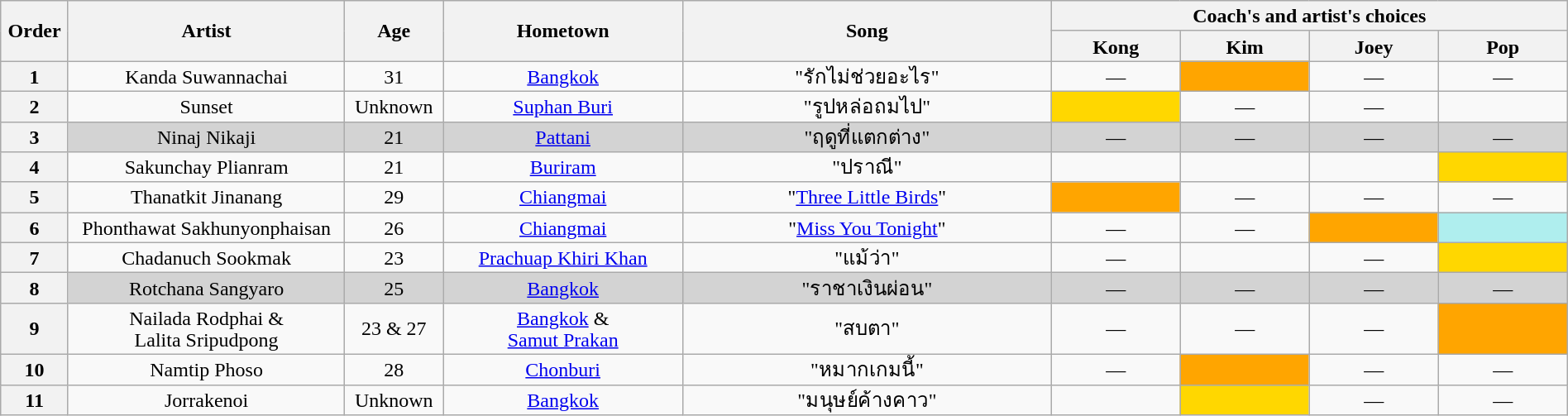<table class="wikitable" style="text-align:center; line-height:17px; width:100%;">
<tr>
<th scope="col" rowspan="2" style="width:02%;">Order</th>
<th scope="col" rowspan="2" style="width:15%;">Artist</th>
<th scope="col" rowspan="2" style="width:04%;">Age</th>
<th scope="col" rowspan="2" style="width:13%;">Hometown</th>
<th scope="col" rowspan="2" style="width:20%;">Song</th>
<th scope="col" colspan="4" style="width:30%;">Coach's and artist's choices</th>
</tr>
<tr>
<th style="width:07%;">Kong</th>
<th style="width:07%;">Kim</th>
<th style="width:07%;">Joey</th>
<th style="width:07%;">Pop</th>
</tr>
<tr>
<th>1</th>
<td>Kanda Suwannachai</td>
<td>31</td>
<td><a href='#'>Bangkok</a></td>
<td>"รักไม่ช่วยอะไร"</td>
<td>—</td>
<td style="background:orange;"></td>
<td>—</td>
<td>—</td>
</tr>
<tr>
<th>2</th>
<td>Sunset</td>
<td>Unknown</td>
<td><a href='#'>Suphan Buri</a></td>
<td>"รูปหล่อถมไป"</td>
<td style="background:gold;"></td>
<td>—</td>
<td>—</td>
<td></td>
</tr>
<tr bgcolor=lightgrey>
<th>3</th>
<td>Ninaj Nikaji</td>
<td>21</td>
<td><a href='#'>Pattani</a></td>
<td>"ฤดูที่แตกต่าง"</td>
<td>—</td>
<td>—</td>
<td>—</td>
<td>—</td>
</tr>
<tr>
<th>4</th>
<td>Sakunchay Plianram</td>
<td>21</td>
<td><a href='#'>Buriram</a></td>
<td>"ปราณี"</td>
<td></td>
<td></td>
<td></td>
<td style="background:gold;"></td>
</tr>
<tr>
<th>5</th>
<td>Thanatkit Jinanang</td>
<td>29</td>
<td><a href='#'>Chiangmai</a></td>
<td>"<a href='#'>Three Little Birds</a>"</td>
<td style="background:orange;"></td>
<td>—</td>
<td>—</td>
<td>—</td>
</tr>
<tr>
<th>6</th>
<td>Phonthawat Sakhunyonphaisan</td>
<td>26</td>
<td><a href='#'>Chiangmai</a></td>
<td>"<a href='#'>Miss You Tonight</a>"</td>
<td>—</td>
<td>—</td>
<td style="background:orange;"></td>
<td style="background:#afeeee;"></td>
</tr>
<tr>
<th>7</th>
<td>Chadanuch Sookmak</td>
<td>23</td>
<td><a href='#'>Prachuap Khiri Khan</a></td>
<td>"แม้ว่า"</td>
<td>—</td>
<td></td>
<td>—</td>
<td style="background:gold;"></td>
</tr>
<tr bgcolor=lightgrey>
<th>8</th>
<td>Rotchana Sangyaro</td>
<td>25</td>
<td><a href='#'>Bangkok</a></td>
<td>"ราชาเงินผ่อน"</td>
<td>—</td>
<td>—</td>
<td>—</td>
<td>—</td>
</tr>
<tr>
<th>9</th>
<td>Nailada Rodphai &<br>Lalita Sripudpong</td>
<td>23 & 27</td>
<td><a href='#'>Bangkok</a> &<br><a href='#'>Samut Prakan</a></td>
<td>"สบตา"</td>
<td>—</td>
<td>—</td>
<td>—</td>
<td style="background:orange;"></td>
</tr>
<tr>
<th>10</th>
<td>Namtip Phoso</td>
<td>28</td>
<td><a href='#'>Chonburi</a></td>
<td>"หมากเกมนี้"</td>
<td>—</td>
<td style="background:orange;"></td>
<td>—</td>
<td>—</td>
</tr>
<tr>
<th>11</th>
<td>Jorrakenoi</td>
<td>Unknown</td>
<td><a href='#'>Bangkok</a></td>
<td>"มนุษย์ค้างคาว"</td>
<td></td>
<td style="background:gold;"></td>
<td>—</td>
<td>—</td>
</tr>
</table>
